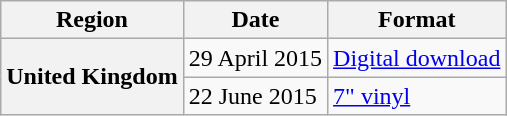<table class="wikitable plainrowheaders">
<tr>
<th>Region</th>
<th>Date</th>
<th>Format</th>
</tr>
<tr>
<th scope="row" rowspan="2">United Kingdom</th>
<td>29 April 2015</td>
<td><a href='#'>Digital download</a></td>
</tr>
<tr>
<td>22 June 2015</td>
<td><a href='#'>7" vinyl</a></td>
</tr>
</table>
